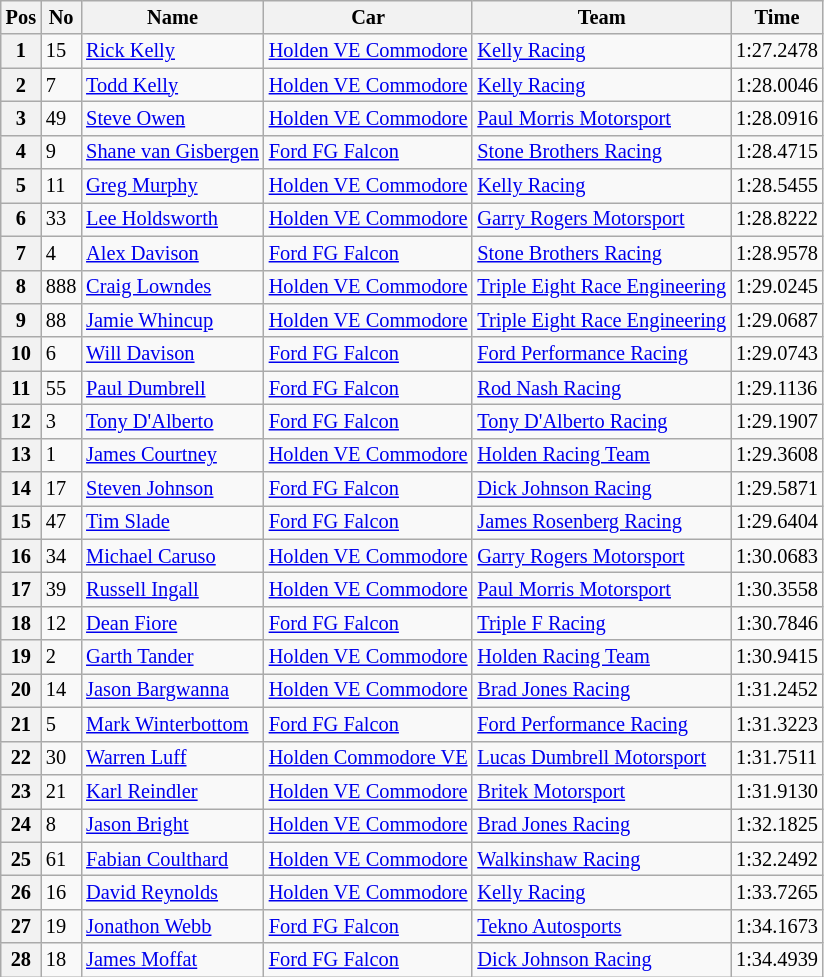<table class="wikitable" style="font-size: 85%;">
<tr>
<th>Pos</th>
<th>No</th>
<th>Name</th>
<th>Car</th>
<th>Team</th>
<th>Time</th>
</tr>
<tr>
<th>1</th>
<td>15</td>
<td> <a href='#'>Rick Kelly</a></td>
<td><a href='#'>Holden VE Commodore</a></td>
<td><a href='#'>Kelly Racing</a></td>
<td>1:27.2478</td>
</tr>
<tr>
<th>2</th>
<td>7</td>
<td> <a href='#'>Todd Kelly</a></td>
<td><a href='#'>Holden VE Commodore</a></td>
<td><a href='#'>Kelly Racing</a></td>
<td>1:28.0046</td>
</tr>
<tr>
<th>3</th>
<td>49</td>
<td> <a href='#'>Steve Owen</a></td>
<td><a href='#'>Holden VE Commodore</a></td>
<td><a href='#'>Paul Morris Motorsport</a></td>
<td>1:28.0916</td>
</tr>
<tr>
<th>4</th>
<td>9</td>
<td> <a href='#'>Shane van Gisbergen</a></td>
<td><a href='#'>Ford FG Falcon</a></td>
<td><a href='#'>Stone Brothers Racing</a></td>
<td>1:28.4715</td>
</tr>
<tr>
<th>5</th>
<td>11</td>
<td> <a href='#'>Greg Murphy</a></td>
<td><a href='#'>Holden VE Commodore</a></td>
<td><a href='#'>Kelly Racing</a></td>
<td>1:28.5455</td>
</tr>
<tr>
<th>6</th>
<td>33</td>
<td> <a href='#'>Lee Holdsworth</a></td>
<td><a href='#'>Holden VE Commodore</a></td>
<td><a href='#'>Garry Rogers Motorsport</a></td>
<td>1:28.8222</td>
</tr>
<tr>
<th>7</th>
<td>4</td>
<td> <a href='#'>Alex Davison</a></td>
<td><a href='#'>Ford FG Falcon</a></td>
<td><a href='#'>Stone Brothers Racing</a></td>
<td>1:28.9578</td>
</tr>
<tr>
<th>8</th>
<td>888</td>
<td> <a href='#'>Craig Lowndes</a></td>
<td><a href='#'>Holden VE Commodore</a></td>
<td><a href='#'>Triple Eight Race Engineering</a></td>
<td>1:29.0245</td>
</tr>
<tr>
<th>9</th>
<td>88</td>
<td> <a href='#'>Jamie Whincup</a></td>
<td><a href='#'>Holden VE Commodore</a></td>
<td><a href='#'>Triple Eight Race Engineering</a></td>
<td>1:29.0687</td>
</tr>
<tr>
<th>10</th>
<td>6</td>
<td> <a href='#'>Will Davison</a></td>
<td><a href='#'>Ford FG Falcon</a></td>
<td><a href='#'>Ford Performance Racing</a></td>
<td>1:29.0743</td>
</tr>
<tr>
<th>11</th>
<td>55</td>
<td> <a href='#'>Paul Dumbrell</a></td>
<td><a href='#'>Ford FG Falcon</a></td>
<td><a href='#'>Rod Nash Racing</a></td>
<td>1:29.1136</td>
</tr>
<tr>
<th>12</th>
<td>3</td>
<td> <a href='#'>Tony D'Alberto</a></td>
<td><a href='#'>Ford FG Falcon</a></td>
<td><a href='#'>Tony D'Alberto Racing</a></td>
<td>1:29.1907</td>
</tr>
<tr>
<th>13</th>
<td>1</td>
<td> <a href='#'>James Courtney</a></td>
<td><a href='#'>Holden VE Commodore</a></td>
<td><a href='#'>Holden Racing Team</a></td>
<td>1:29.3608</td>
</tr>
<tr>
<th>14</th>
<td>17</td>
<td> <a href='#'>Steven Johnson</a></td>
<td><a href='#'>Ford FG Falcon</a></td>
<td><a href='#'>Dick Johnson Racing</a></td>
<td>1:29.5871</td>
</tr>
<tr>
<th>15</th>
<td>47</td>
<td> <a href='#'>Tim Slade</a></td>
<td><a href='#'>Ford FG Falcon</a></td>
<td><a href='#'>James Rosenberg Racing</a></td>
<td>1:29.6404</td>
</tr>
<tr>
<th>16</th>
<td>34</td>
<td> <a href='#'>Michael Caruso</a></td>
<td><a href='#'>Holden VE Commodore</a></td>
<td><a href='#'>Garry Rogers Motorsport</a></td>
<td>1:30.0683</td>
</tr>
<tr>
<th>17</th>
<td>39</td>
<td> <a href='#'>Russell Ingall</a></td>
<td><a href='#'>Holden VE Commodore</a></td>
<td><a href='#'>Paul Morris Motorsport</a></td>
<td>1:30.3558</td>
</tr>
<tr>
<th>18</th>
<td>12</td>
<td> <a href='#'>Dean Fiore</a></td>
<td><a href='#'>Ford FG Falcon</a></td>
<td><a href='#'>Triple F Racing</a></td>
<td>1:30.7846</td>
</tr>
<tr>
<th>19</th>
<td>2</td>
<td> <a href='#'>Garth Tander</a></td>
<td><a href='#'>Holden VE Commodore</a></td>
<td><a href='#'>Holden Racing Team</a></td>
<td>1:30.9415</td>
</tr>
<tr>
<th>20</th>
<td>14</td>
<td> <a href='#'>Jason Bargwanna</a></td>
<td><a href='#'>Holden VE Commodore</a></td>
<td><a href='#'>Brad Jones Racing</a></td>
<td>1:31.2452</td>
</tr>
<tr>
<th>21</th>
<td>5</td>
<td> <a href='#'>Mark Winterbottom</a></td>
<td><a href='#'>Ford FG Falcon</a></td>
<td><a href='#'>Ford Performance Racing</a></td>
<td>1:31.3223</td>
</tr>
<tr>
<th>22</th>
<td>30</td>
<td> <a href='#'>Warren Luff</a></td>
<td><a href='#'>Holden Commodore VE</a></td>
<td><a href='#'>Lucas Dumbrell Motorsport</a></td>
<td>1:31.7511</td>
</tr>
<tr>
<th>23</th>
<td>21</td>
<td> <a href='#'>Karl Reindler</a></td>
<td><a href='#'>Holden VE Commodore</a></td>
<td><a href='#'>Britek Motorsport</a></td>
<td>1:31.9130</td>
</tr>
<tr>
<th>24</th>
<td>8</td>
<td> <a href='#'>Jason Bright</a></td>
<td><a href='#'>Holden VE Commodore</a></td>
<td><a href='#'>Brad Jones Racing</a></td>
<td>1:32.1825</td>
</tr>
<tr>
<th>25</th>
<td>61</td>
<td> <a href='#'>Fabian Coulthard</a></td>
<td><a href='#'>Holden VE Commodore</a></td>
<td><a href='#'>Walkinshaw Racing</a></td>
<td>1:32.2492</td>
</tr>
<tr>
<th>26</th>
<td>16</td>
<td> <a href='#'>David Reynolds</a></td>
<td><a href='#'>Holden VE Commodore</a></td>
<td><a href='#'>Kelly Racing</a></td>
<td>1:33.7265</td>
</tr>
<tr>
<th>27</th>
<td>19</td>
<td> <a href='#'>Jonathon Webb</a></td>
<td><a href='#'>Ford FG Falcon</a></td>
<td><a href='#'>Tekno Autosports</a></td>
<td>1:34.1673</td>
</tr>
<tr>
<th>28</th>
<td>18</td>
<td> <a href='#'>James Moffat</a></td>
<td><a href='#'>Ford FG Falcon</a></td>
<td><a href='#'>Dick Johnson Racing</a></td>
<td>1:34.4939</td>
</tr>
</table>
